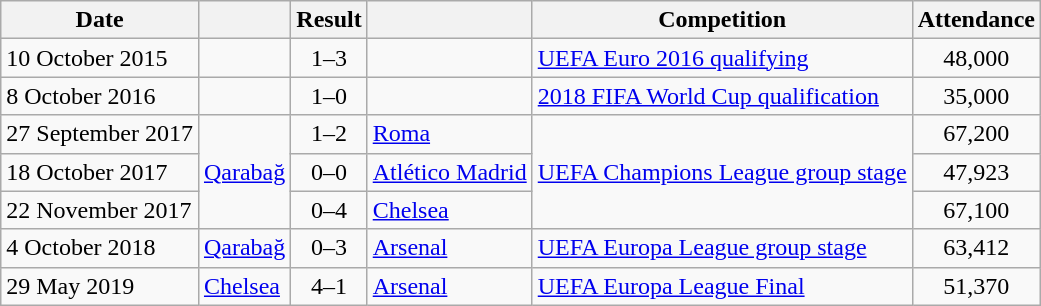<table class="wikitable" style="text-align: left;">
<tr>
<th>Date</th>
<th></th>
<th>Result</th>
<th></th>
<th>Competition</th>
<th>Attendance</th>
</tr>
<tr>
<td>10 October 2015</td>
<td></td>
<td style="text-align:center;">1–3</td>
<td></td>
<td><a href='#'>UEFA Euro 2016 qualifying</a></td>
<td style="text-align:center;">48,000</td>
</tr>
<tr>
<td>8 October 2016</td>
<td></td>
<td style="text-align:center;">1–0</td>
<td></td>
<td><a href='#'>2018 FIFA World Cup qualification</a></td>
<td style="text-align:center;">35,000</td>
</tr>
<tr>
<td>27 September 2017</td>
<td rowspan="3"> <a href='#'>Qarabağ</a></td>
<td style="text-align:center;">1–2</td>
<td> <a href='#'>Roma</a></td>
<td rowspan="3"><a href='#'>UEFA Champions League group stage</a></td>
<td style="text-align:center;">67,200</td>
</tr>
<tr>
<td>18 October 2017</td>
<td style="text-align:center;">0–0</td>
<td> <a href='#'>Atlético Madrid</a></td>
<td style="text-align:center;">47,923</td>
</tr>
<tr>
<td>22 November 2017</td>
<td style="text-align:center;">0–4</td>
<td> <a href='#'>Chelsea</a></td>
<td style="text-align:center;">67,100</td>
</tr>
<tr>
<td>4 October 2018</td>
<td> <a href='#'>Qarabağ</a></td>
<td style="text-align:center;">0–3</td>
<td> <a href='#'>Arsenal</a></td>
<td><a href='#'>UEFA Europa League group stage</a></td>
<td style="text-align:center;">63,412</td>
</tr>
<tr>
<td>29 May 2019</td>
<td> <a href='#'>Chelsea</a></td>
<td style="text-align:center;">4–1</td>
<td> <a href='#'>Arsenal</a></td>
<td><a href='#'>UEFA Europa League Final</a></td>
<td style="text-align:center;">51,370</td>
</tr>
</table>
